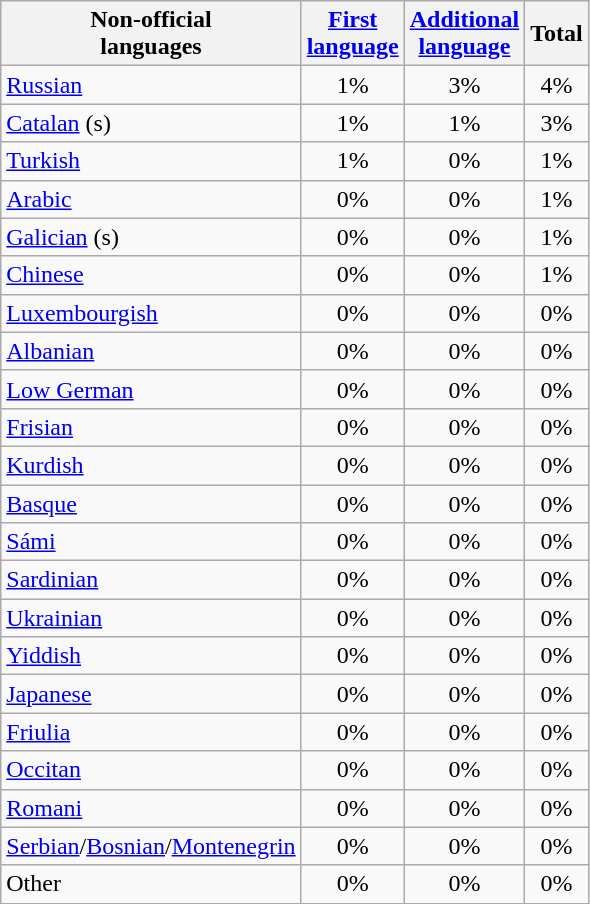<table class="wikitable sortable" style="text-align:center;">
<tr>
<th>Non-official<br>languages</th>
<th><a href='#'>First <br>language</a></th>
<th><a href='#'>Additional<br>language</a></th>
<th>Total</th>
</tr>
<tr>
<td style="text-align:left;"><a href='#'>Russian</a></td>
<td>1%</td>
<td>3%</td>
<td>4%</td>
</tr>
<tr>
<td style="text-align:left;"><a href='#'>Catalan</a> (s)</td>
<td>1%</td>
<td>1%</td>
<td>3%</td>
</tr>
<tr>
<td style="text-align:left;"><a href='#'>Turkish</a></td>
<td>1%</td>
<td>0%</td>
<td>1%</td>
</tr>
<tr>
<td style="text-align:left;"><a href='#'>Arabic</a></td>
<td>0%</td>
<td>0%</td>
<td>1%</td>
</tr>
<tr>
<td style="text-align:left;"><a href='#'>Galician</a> (s)</td>
<td>0%</td>
<td>0%</td>
<td>1%</td>
</tr>
<tr>
<td style="text-align:left;"><a href='#'>Chinese</a></td>
<td>0%</td>
<td>0%</td>
<td>1%</td>
</tr>
<tr>
<td style="text-align:left;"><a href='#'>Luxembourgish</a></td>
<td>0%</td>
<td>0%</td>
<td>0%</td>
</tr>
<tr>
<td style="text-align:left;"><a href='#'>Albanian</a></td>
<td>0%</td>
<td>0%</td>
<td>0%</td>
</tr>
<tr>
<td style="text-align:left;"><a href='#'>Low German</a></td>
<td>0%</td>
<td>0%</td>
<td>0%</td>
</tr>
<tr>
<td style="text-align:left;"><a href='#'>Frisian</a></td>
<td>0%</td>
<td>0%</td>
<td>0%</td>
</tr>
<tr>
<td style="text-align:left;"><a href='#'>Kurdish</a></td>
<td>0%</td>
<td>0%</td>
<td>0%</td>
</tr>
<tr>
<td style="text-align:left;"><a href='#'>Basque</a></td>
<td>0%</td>
<td>0%</td>
<td>0%</td>
</tr>
<tr>
<td style="text-align:left;"><a href='#'>Sámi</a></td>
<td>0%</td>
<td>0%</td>
<td>0%</td>
</tr>
<tr>
<td style="text-align:left;"><a href='#'>Sardinian</a></td>
<td>0%</td>
<td>0%</td>
<td>0%</td>
</tr>
<tr>
<td style="text-align:left;"><a href='#'>Ukrainian</a></td>
<td>0%</td>
<td>0%</td>
<td>0%</td>
</tr>
<tr>
<td style="text-align:left;"><a href='#'>Yiddish</a></td>
<td>0%</td>
<td>0%</td>
<td>0%</td>
</tr>
<tr>
<td style="text-align:left;"><a href='#'>Japanese</a></td>
<td>0%</td>
<td>0%</td>
<td>0%</td>
</tr>
<tr>
<td style="text-align:left;"><a href='#'>Friulia</a></td>
<td>0%</td>
<td>0%</td>
<td>0%</td>
</tr>
<tr>
<td style="text-align:left;"><a href='#'>Occitan</a></td>
<td>0%</td>
<td>0%</td>
<td>0%</td>
</tr>
<tr>
<td style="text-align:left;"><a href='#'>Romani</a></td>
<td>0%</td>
<td>0%</td>
<td>0%</td>
</tr>
<tr>
<td style="text-align:left;"><a href='#'>Serbian</a>/<a href='#'>Bosnian</a>/<a href='#'>Montenegrin</a></td>
<td>0%</td>
<td>0%</td>
<td>0%</td>
</tr>
<tr>
<td style="text-align:left;">Other</td>
<td>0%</td>
<td>0%</td>
<td>0%</td>
</tr>
</table>
